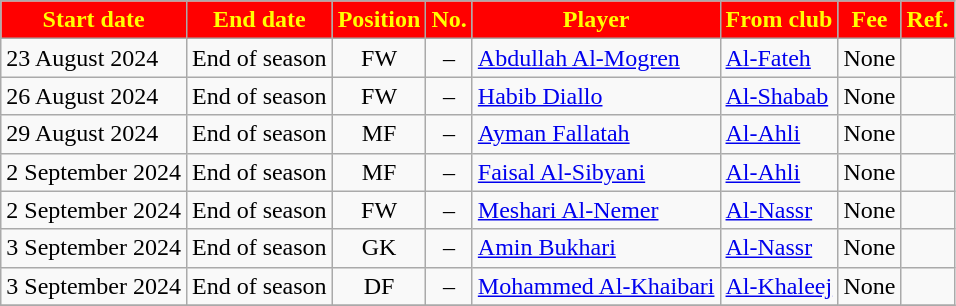<table class="wikitable sortable">
<tr>
<th style="background:red; color:yellow;"><strong>Start date</strong></th>
<th style="background:red; color:yellow;"><strong>End date</strong></th>
<th style="background:red; color:yellow;"><strong>Position</strong></th>
<th style="background:red; color:yellow;"><strong>No.</strong></th>
<th style="background:red; color:yellow;"><strong>Player</strong></th>
<th style="background:red; color:yellow;"><strong>From club</strong></th>
<th style="background:red; color:yellow;"><strong>Fee</strong></th>
<th style="background:red; color:yellow;"><strong>Ref.</strong></th>
</tr>
<tr>
<td>23 August 2024</td>
<td>End of season</td>
<td style="text-align:center;">FW</td>
<td style="text-align:center;">–</td>
<td style="text-align:left;"> <a href='#'>Abdullah Al-Mogren</a></td>
<td style="text-align:left;"> <a href='#'>Al-Fateh</a></td>
<td>None</td>
<td></td>
</tr>
<tr>
<td>26 August 2024</td>
<td>End of season</td>
<td style="text-align:center;">FW</td>
<td style="text-align:center;">–</td>
<td style="text-align:left;"> <a href='#'>Habib Diallo</a></td>
<td style="text-align:left;"> <a href='#'>Al-Shabab</a></td>
<td>None</td>
<td></td>
</tr>
<tr>
<td>29 August 2024</td>
<td>End of season</td>
<td style="text-align:center;">MF</td>
<td style="text-align:center;">–</td>
<td style="text-align:left;"> <a href='#'>Ayman Fallatah</a></td>
<td style="text-align:left;"> <a href='#'>Al-Ahli</a></td>
<td>None</td>
<td></td>
</tr>
<tr>
<td>2 September 2024</td>
<td>End of season</td>
<td style="text-align:center;">MF</td>
<td style="text-align:center;">–</td>
<td style="text-align:left;"> <a href='#'>Faisal Al-Sibyani</a></td>
<td style="text-align:left;"> <a href='#'>Al-Ahli</a></td>
<td>None</td>
<td></td>
</tr>
<tr>
<td>2 September 2024</td>
<td>End of season</td>
<td style="text-align:center;">FW</td>
<td style="text-align:center;">–</td>
<td style="text-align:left;"> <a href='#'>Meshari Al-Nemer</a></td>
<td style="text-align:left;"> <a href='#'>Al-Nassr</a></td>
<td>None</td>
<td></td>
</tr>
<tr>
<td>3 September 2024</td>
<td>End of season</td>
<td style="text-align:center;">GK</td>
<td style="text-align:center;">–</td>
<td style="text-align:left;"> <a href='#'>Amin Bukhari</a></td>
<td style="text-align:left;"> <a href='#'>Al-Nassr</a></td>
<td>None</td>
<td></td>
</tr>
<tr>
<td>3 September 2024</td>
<td>End of season</td>
<td style="text-align:center;">DF</td>
<td style="text-align:center;">–</td>
<td style="text-align:left;"> <a href='#'>Mohammed Al-Khaibari</a></td>
<td style="text-align:left;"> <a href='#'>Al-Khaleej</a></td>
<td>None</td>
<td></td>
</tr>
<tr>
</tr>
</table>
